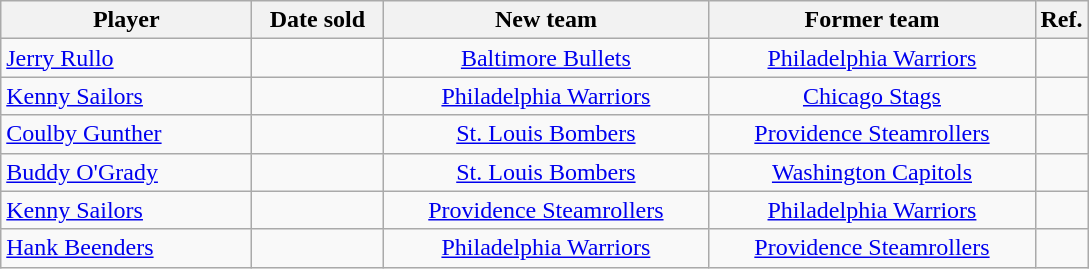<table class="wikitable" style="text-align:center">
<tr>
<th style="width:160px">Player</th>
<th style="width:80px">Date sold</th>
<th style="width:210px">New team</th>
<th style="width:210px">Former team</th>
<th class="unsortable">Ref.</th>
</tr>
<tr>
<td align=left><a href='#'>Jerry Rullo</a></td>
<td></td>
<td><a href='#'>Baltimore Bullets</a></td>
<td><a href='#'>Philadelphia Warriors</a></td>
<td></td>
</tr>
<tr>
<td align=left><a href='#'>Kenny Sailors</a></td>
<td></td>
<td><a href='#'>Philadelphia Warriors</a></td>
<td><a href='#'>Chicago Stags</a></td>
<td></td>
</tr>
<tr>
<td align=left><a href='#'>Coulby Gunther</a></td>
<td></td>
<td><a href='#'>St. Louis Bombers</a></td>
<td><a href='#'>Providence Steamrollers</a></td>
<td></td>
</tr>
<tr>
<td align=left><a href='#'>Buddy O'Grady</a></td>
<td></td>
<td><a href='#'>St. Louis Bombers</a></td>
<td><a href='#'>Washington Capitols</a></td>
<td></td>
</tr>
<tr>
<td align=left><a href='#'>Kenny Sailors</a></td>
<td></td>
<td><a href='#'>Providence Steamrollers</a></td>
<td><a href='#'>Philadelphia Warriors</a></td>
<td></td>
</tr>
<tr>
<td align=left><a href='#'>Hank Beenders</a></td>
<td></td>
<td><a href='#'>Philadelphia Warriors</a></td>
<td><a href='#'>Providence Steamrollers</a></td>
<td></td>
</tr>
</table>
